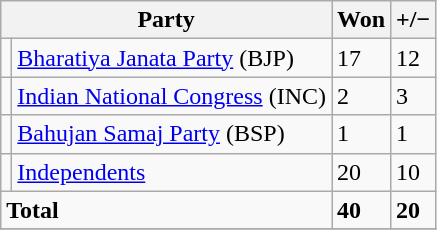<table class="sortable wikitable">
<tr>
<th colspan="2">Party</th>
<th>Won</th>
<th><strong>+/−</strong></th>
</tr>
<tr>
<td></td>
<td><a href='#'>Bharatiya Janata Party</a> (BJP)</td>
<td>17</td>
<td> 12</td>
</tr>
<tr>
<td></td>
<td><a href='#'>Indian National Congress</a>  (INC)</td>
<td>2</td>
<td> 3</td>
</tr>
<tr>
<td></td>
<td><a href='#'>Bahujan Samaj Party</a> (BSP)</td>
<td>1</td>
<td> 1</td>
</tr>
<tr>
<td></td>
<td><a href='#'>Independents</a></td>
<td>20</td>
<td> 10</td>
</tr>
<tr>
<td colspan="2"><strong>Total</strong></td>
<td><strong>40</strong></td>
<td> <strong>20</strong></td>
</tr>
<tr>
</tr>
</table>
